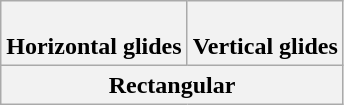<table class=wikitable>
<tr>
<th><br>Horizontal glides</th>
<th><br>Vertical glides</th>
</tr>
<tr>
<th colspan=2>Rectangular</th>
</tr>
</table>
